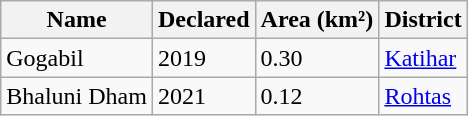<table class="wikitable sortable">
<tr>
<th>Name</th>
<th>Declared</th>
<th>Area (km²)</th>
<th>District</th>
</tr>
<tr>
<td>Gogabil</td>
<td>2019</td>
<td>0.30</td>
<td><a href='#'>Katihar</a></td>
</tr>
<tr>
<td>Bhaluni Dham</td>
<td>2021</td>
<td>0.12</td>
<td><a href='#'>Rohtas</a></td>
</tr>
</table>
